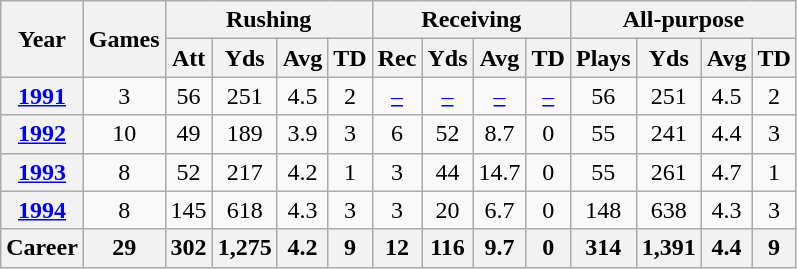<table class="wikitable" style="text-align:center">
<tr>
<th rowspan="2">Year</th>
<th rowspan="2">Games</th>
<th colspan="4">Rushing</th>
<th colspan="4">Receiving</th>
<th colspan="4">All-purpose</th>
</tr>
<tr>
<th>Att</th>
<th>Yds</th>
<th>Avg</th>
<th>TD</th>
<th>Rec</th>
<th>Yds</th>
<th>Avg</th>
<th>TD</th>
<th>Plays</th>
<th>Yds</th>
<th>Avg</th>
<th>TD</th>
</tr>
<tr>
<th><a href='#'>1991</a></th>
<td>3</td>
<td>56</td>
<td>251</td>
<td>4.5</td>
<td>2</td>
<td><a href='#'>–</a></td>
<td><a href='#'>–</a></td>
<td><a href='#'>–</a></td>
<td><a href='#'>–</a></td>
<td>56</td>
<td>251</td>
<td>4.5</td>
<td>2</td>
</tr>
<tr>
<th><a href='#'>1992</a></th>
<td>10</td>
<td>49</td>
<td>189</td>
<td>3.9</td>
<td>3</td>
<td>6</td>
<td>52</td>
<td>8.7</td>
<td>0</td>
<td>55</td>
<td>241</td>
<td>4.4</td>
<td>3</td>
</tr>
<tr>
<th><a href='#'>1993</a></th>
<td>8</td>
<td>52</td>
<td>217</td>
<td>4.2</td>
<td>1</td>
<td>3</td>
<td>44</td>
<td>14.7</td>
<td>0</td>
<td>55</td>
<td>261</td>
<td>4.7</td>
<td>1</td>
</tr>
<tr>
<th><a href='#'>1994</a></th>
<td>8</td>
<td>145</td>
<td>618</td>
<td>4.3</td>
<td>3</td>
<td>3</td>
<td>20</td>
<td>6.7</td>
<td>0</td>
<td>148</td>
<td>638</td>
<td>4.3</td>
<td>3</td>
</tr>
<tr>
<th>Career</th>
<th>29</th>
<th>302</th>
<th>1,275</th>
<th>4.2</th>
<th>9</th>
<th>12</th>
<th>116</th>
<th>9.7</th>
<th>0</th>
<th>314</th>
<th>1,391</th>
<th>4.4</th>
<th>9</th>
</tr>
</table>
